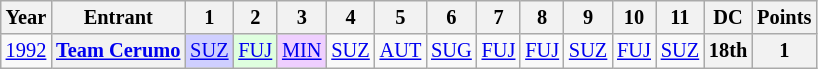<table class="wikitable" style="text-align:center; font-size:85%">
<tr>
<th>Year</th>
<th>Entrant</th>
<th>1</th>
<th>2</th>
<th>3</th>
<th>4</th>
<th>5</th>
<th>6</th>
<th>7</th>
<th>8</th>
<th>9</th>
<th>10</th>
<th>11</th>
<th>DC</th>
<th>Points</th>
</tr>
<tr>
<td><a href='#'>1992</a></td>
<th nowrap><a href='#'>Team Cerumo</a></th>
<td style="background:#CFCFFF;"><a href='#'>SUZ</a><br></td>
<td style="background:#DFFFDF;"><a href='#'>FUJ</a><br></td>
<td style="background:#EFCFFF;"><a href='#'>MIN</a><br></td>
<td><a href='#'>SUZ</a></td>
<td><a href='#'>AUT</a></td>
<td><a href='#'>SUG</a></td>
<td><a href='#'>FUJ</a></td>
<td><a href='#'>FUJ</a></td>
<td><a href='#'>SUZ</a></td>
<td><a href='#'>FUJ</a></td>
<td><a href='#'>SUZ</a></td>
<th>18th</th>
<th>1</th>
</tr>
</table>
